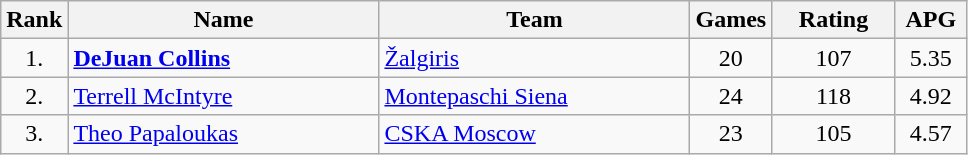<table class="wikitable sortable" style="text-align: center;">
<tr>
<th>Rank</th>
<th width=200>Name</th>
<th width=200>Team</th>
<th>Games</th>
<th width=75>Rating</th>
<th width=40>APG</th>
</tr>
<tr>
<td>1.</td>
<td align="left"> <strong><a href='#'>DeJuan Collins</a></strong></td>
<td align="left"> <a href='#'>Žalgiris</a></td>
<td>20</td>
<td>107</td>
<td>5.35</td>
</tr>
<tr>
<td>2.</td>
<td align="left"> <a href='#'>Terrell McIntyre</a></td>
<td align="left"> <a href='#'>Montepaschi Siena</a></td>
<td>24</td>
<td>118</td>
<td>4.92</td>
</tr>
<tr>
<td>3.</td>
<td align="left"> <a href='#'>Theo Papaloukas</a></td>
<td align="left"> <a href='#'>CSKA Moscow</a></td>
<td>23</td>
<td>105</td>
<td>4.57</td>
</tr>
</table>
